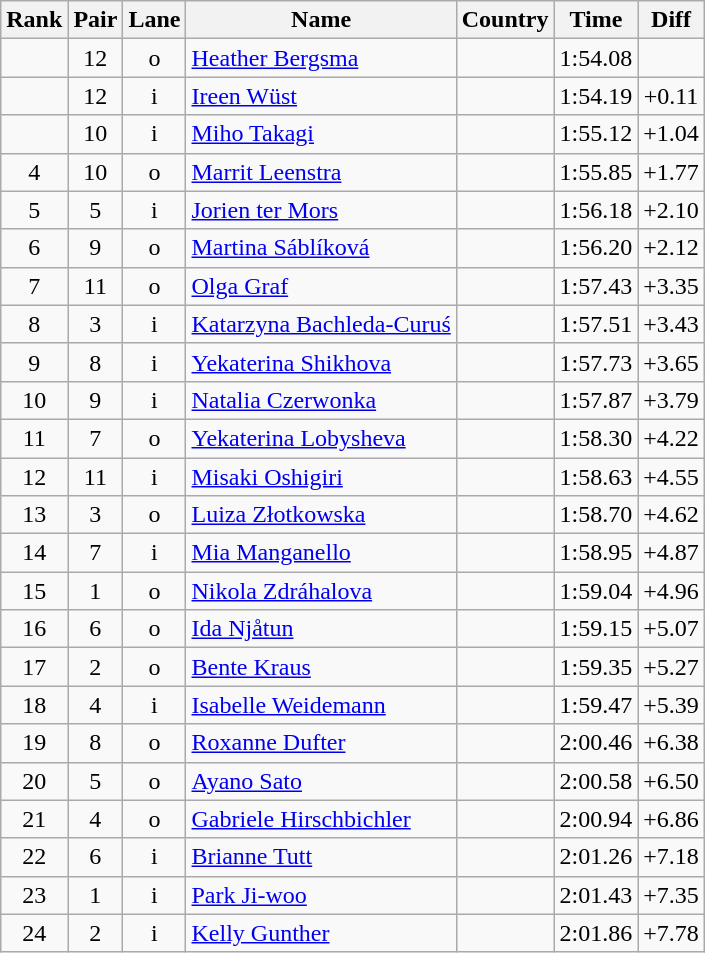<table class="wikitable sortable" style="text-align:center">
<tr>
<th>Rank</th>
<th>Pair</th>
<th>Lane</th>
<th>Name</th>
<th>Country</th>
<th>Time</th>
<th>Diff</th>
</tr>
<tr>
<td></td>
<td>12</td>
<td>o</td>
<td align=left><a href='#'>Heather Bergsma</a></td>
<td align=left></td>
<td>1:54.08</td>
<td></td>
</tr>
<tr>
<td></td>
<td>12</td>
<td>i</td>
<td align=left><a href='#'>Ireen Wüst</a></td>
<td align=left></td>
<td>1:54.19</td>
<td>+0.11</td>
</tr>
<tr>
<td></td>
<td>10</td>
<td>i</td>
<td align=left><a href='#'>Miho Takagi</a></td>
<td align=left></td>
<td>1:55.12</td>
<td>+1.04</td>
</tr>
<tr>
<td>4</td>
<td>10</td>
<td>o</td>
<td align=left><a href='#'>Marrit Leenstra</a></td>
<td align=left></td>
<td>1:55.85</td>
<td>+1.77</td>
</tr>
<tr>
<td>5</td>
<td>5</td>
<td>i</td>
<td align=left><a href='#'>Jorien ter Mors</a></td>
<td align=left></td>
<td>1:56.18</td>
<td>+2.10</td>
</tr>
<tr>
<td>6</td>
<td>9</td>
<td>o</td>
<td align=left><a href='#'>Martina Sáblíková</a></td>
<td align=left></td>
<td>1:56.20</td>
<td>+2.12</td>
</tr>
<tr>
<td>7</td>
<td>11</td>
<td>o</td>
<td align=left><a href='#'>Olga Graf</a></td>
<td align=left></td>
<td>1:57.43</td>
<td>+3.35</td>
</tr>
<tr>
<td>8</td>
<td>3</td>
<td>i</td>
<td align=left><a href='#'>Katarzyna Bachleda-Curuś</a></td>
<td align=left></td>
<td>1:57.51</td>
<td>+3.43</td>
</tr>
<tr>
<td>9</td>
<td>8</td>
<td>i</td>
<td align=left><a href='#'>Yekaterina Shikhova</a></td>
<td align=left></td>
<td>1:57.73</td>
<td>+3.65</td>
</tr>
<tr>
<td>10</td>
<td>9</td>
<td>i</td>
<td align=left><a href='#'>Natalia Czerwonka</a></td>
<td align=left></td>
<td>1:57.87</td>
<td>+3.79</td>
</tr>
<tr>
<td>11</td>
<td>7</td>
<td>o</td>
<td align=left><a href='#'>Yekaterina Lobysheva</a></td>
<td align=left></td>
<td>1:58.30</td>
<td>+4.22</td>
</tr>
<tr>
<td>12</td>
<td>11</td>
<td>i</td>
<td align=left><a href='#'>Misaki Oshigiri</a></td>
<td align=left></td>
<td>1:58.63</td>
<td>+4.55</td>
</tr>
<tr>
<td>13</td>
<td>3</td>
<td>o</td>
<td align=left><a href='#'>Luiza Złotkowska</a></td>
<td align=left></td>
<td>1:58.70</td>
<td>+4.62</td>
</tr>
<tr>
<td>14</td>
<td>7</td>
<td>i</td>
<td align=left><a href='#'>Mia Manganello</a></td>
<td align=left></td>
<td>1:58.95</td>
<td>+4.87</td>
</tr>
<tr>
<td>15</td>
<td>1</td>
<td>o</td>
<td align=left><a href='#'>Nikola Zdráhalova</a></td>
<td align=left></td>
<td>1:59.04</td>
<td>+4.96</td>
</tr>
<tr>
<td>16</td>
<td>6</td>
<td>o</td>
<td align=left><a href='#'>Ida Njåtun</a></td>
<td align=left></td>
<td>1:59.15</td>
<td>+5.07</td>
</tr>
<tr>
<td>17</td>
<td>2</td>
<td>o</td>
<td align=left><a href='#'>Bente Kraus</a></td>
<td align=left></td>
<td>1:59.35</td>
<td>+5.27</td>
</tr>
<tr>
<td>18</td>
<td>4</td>
<td>i</td>
<td align=left><a href='#'>Isabelle Weidemann</a></td>
<td align=left></td>
<td>1:59.47</td>
<td>+5.39</td>
</tr>
<tr>
<td>19</td>
<td>8</td>
<td>o</td>
<td align=left><a href='#'>Roxanne Dufter</a></td>
<td align=left></td>
<td>2:00.46</td>
<td>+6.38</td>
</tr>
<tr>
<td>20</td>
<td>5</td>
<td>o</td>
<td align=left><a href='#'>Ayano Sato</a></td>
<td align=left></td>
<td>2:00.58</td>
<td>+6.50</td>
</tr>
<tr>
<td>21</td>
<td>4</td>
<td>o</td>
<td align=left><a href='#'>Gabriele Hirschbichler</a></td>
<td align=left></td>
<td>2:00.94</td>
<td>+6.86</td>
</tr>
<tr>
<td>22</td>
<td>6</td>
<td>i</td>
<td align=left><a href='#'>Brianne Tutt</a></td>
<td align=left></td>
<td>2:01.26</td>
<td>+7.18</td>
</tr>
<tr>
<td>23</td>
<td>1</td>
<td>i</td>
<td align=left><a href='#'>Park Ji-woo</a></td>
<td align=left></td>
<td>2:01.43</td>
<td>+7.35</td>
</tr>
<tr>
<td>24</td>
<td>2</td>
<td>i</td>
<td align=left><a href='#'>Kelly Gunther</a></td>
<td align=left></td>
<td>2:01.86</td>
<td>+7.78</td>
</tr>
</table>
